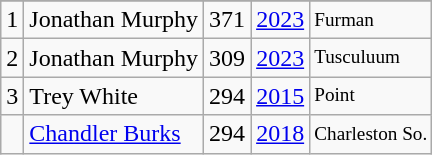<table class="wikitable">
<tr>
</tr>
<tr>
<td>1</td>
<td>Jonathan Murphy</td>
<td><abbr>371</abbr></td>
<td><a href='#'>2023</a></td>
<td style="font-size:80%;">Furman</td>
</tr>
<tr>
<td>2</td>
<td>Jonathan Murphy</td>
<td><abbr>309</abbr></td>
<td><a href='#'>2023</a></td>
<td style="font-size:80%;">Tusculuum</td>
</tr>
<tr>
<td>3</td>
<td>Trey White</td>
<td><abbr>294</abbr></td>
<td><a href='#'>2015</a></td>
<td style="font-size:80%;">Point</td>
</tr>
<tr>
<td></td>
<td><a href='#'>Chandler Burks</a></td>
<td><abbr>294</abbr></td>
<td><a href='#'>2018</a></td>
<td style="font-size:80%;">Charleston So.</td>
</tr>
</table>
